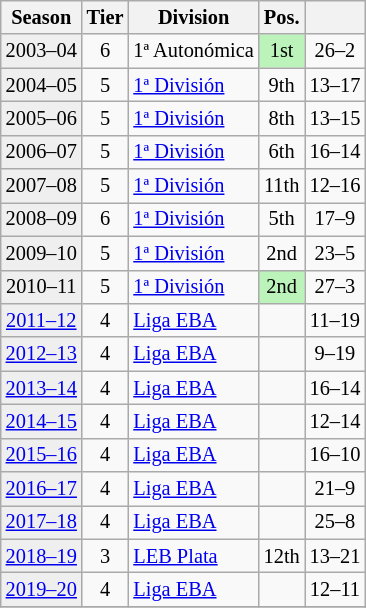<table class="wikitable" style="font-size:85%; text-align:center">
<tr>
<th>Season</th>
<th>Tier</th>
<th>Division</th>
<th>Pos.</th>
<th></th>
</tr>
<tr>
<td bgcolor=#efefef>2003–04</td>
<td>6</td>
<td align=left>1ª Autonómica</td>
<td bgcolor=#BBF3BB>1st</td>
<td>26–2</td>
</tr>
<tr>
<td bgcolor=#efefef>2004–05</td>
<td>5</td>
<td align=left><a href='#'>1ª División</a></td>
<td>9th</td>
<td>13–17</td>
</tr>
<tr>
<td bgcolor=#efefef>2005–06</td>
<td>5</td>
<td align=left><a href='#'>1ª División</a></td>
<td>8th</td>
<td>13–15</td>
</tr>
<tr>
<td bgcolor=#efefef>2006–07</td>
<td>5</td>
<td align=left><a href='#'>1ª División</a></td>
<td>6th</td>
<td>16–14</td>
</tr>
<tr>
<td bgcolor=#efefef>2007–08</td>
<td>5</td>
<td align=left><a href='#'>1ª División</a></td>
<td>11th</td>
<td>12–16</td>
</tr>
<tr>
<td bgcolor=#efefef>2008–09</td>
<td>6</td>
<td align=left><a href='#'>1ª División</a></td>
<td>5th</td>
<td>17–9</td>
</tr>
<tr>
<td bgcolor=#efefef>2009–10</td>
<td>5</td>
<td align=left><a href='#'>1ª División</a></td>
<td>2nd</td>
<td>23–5</td>
</tr>
<tr>
<td bgcolor=#efefef>2010–11</td>
<td>5</td>
<td align=left><a href='#'>1ª División</a></td>
<td bgcolor=#BBF3BB>2nd</td>
<td>27–3</td>
</tr>
<tr>
<td bgcolor=#efefef><a href='#'>2011–12</a></td>
<td>4</td>
<td align=left><a href='#'>Liga EBA</a></td>
<td></td>
<td>11–19</td>
</tr>
<tr>
<td bgcolor=#efefef><a href='#'>2012–13</a></td>
<td>4</td>
<td align=left><a href='#'>Liga EBA</a></td>
<td></td>
<td>9–19</td>
</tr>
<tr>
<td bgcolor=#efefef><a href='#'>2013–14</a></td>
<td>4</td>
<td align=left><a href='#'>Liga EBA</a></td>
<td></td>
<td>16–14</td>
</tr>
<tr>
<td bgcolor=#efefef><a href='#'>2014–15</a></td>
<td>4</td>
<td align=left><a href='#'>Liga EBA</a></td>
<td></td>
<td>12–14</td>
</tr>
<tr>
<td bgcolor=#efefef><a href='#'>2015–16</a></td>
<td>4</td>
<td align=left><a href='#'>Liga EBA</a></td>
<td></td>
<td>16–10</td>
</tr>
<tr>
<td bgcolor=#efefef><a href='#'>2016–17</a></td>
<td>4</td>
<td align=left><a href='#'>Liga EBA</a></td>
<td></td>
<td>21–9</td>
</tr>
<tr>
<td bgcolor=#efefef><a href='#'>2017–18</a></td>
<td>4</td>
<td align=left><a href='#'>Liga EBA</a></td>
<td></td>
<td>25–8</td>
</tr>
<tr>
<td bgcolor=#efefef><a href='#'>2018–19</a></td>
<td>3</td>
<td align=left><a href='#'>LEB Plata</a></td>
<td>12th</td>
<td>13–21</td>
</tr>
<tr>
<td bgcolor=#efefef><a href='#'>2019–20</a></td>
<td>4</td>
<td align=left><a href='#'>Liga EBA</a></td>
<td></td>
<td>12–11</td>
</tr>
<tr>
</tr>
</table>
